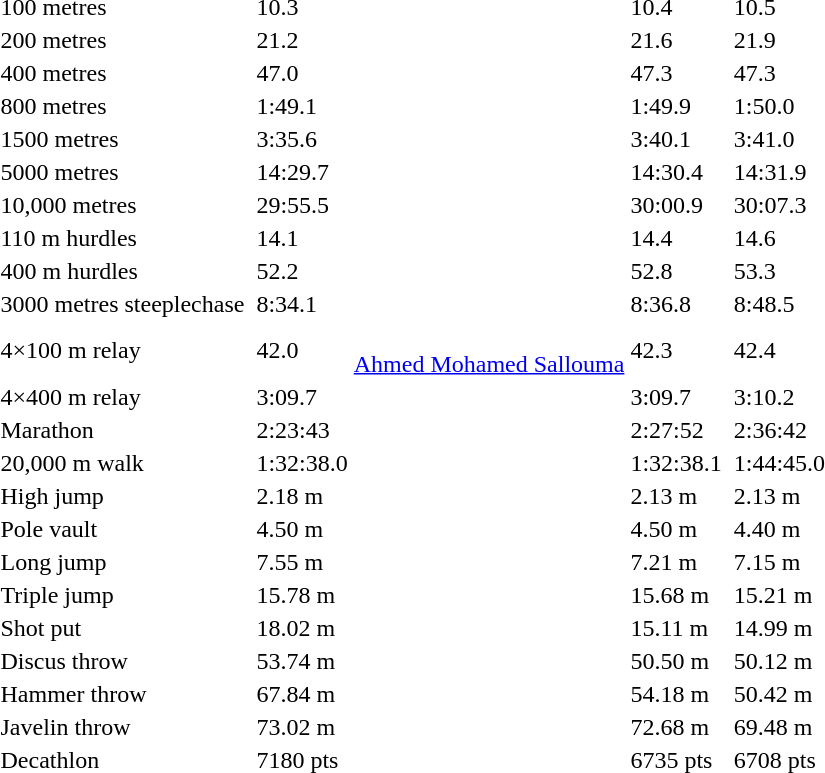<table>
<tr>
<td>100 metres</td>
<td></td>
<td>10.3</td>
<td></td>
<td>10.4</td>
<td></td>
<td>10.5</td>
</tr>
<tr>
<td>200 metres</td>
<td></td>
<td>21.2</td>
<td></td>
<td>21.6</td>
<td></td>
<td>21.9</td>
</tr>
<tr>
<td>400 metres</td>
<td></td>
<td>47.0</td>
<td></td>
<td>47.3</td>
<td></td>
<td>47.3</td>
</tr>
<tr>
<td>800 metres</td>
<td></td>
<td>1:49.1</td>
<td></td>
<td>1:49.9</td>
<td></td>
<td>1:50.0</td>
</tr>
<tr>
<td>1500 metres</td>
<td></td>
<td>3:35.6</td>
<td></td>
<td>3:40.1</td>
<td></td>
<td>3:41.0</td>
</tr>
<tr>
<td>5000 metres</td>
<td></td>
<td>14:29.7</td>
<td></td>
<td>14:30.4</td>
<td></td>
<td>14:31.9</td>
</tr>
<tr>
<td>10,000 metres</td>
<td></td>
<td>29:55.5</td>
<td></td>
<td>30:00.9</td>
<td></td>
<td>30:07.3</td>
</tr>
<tr>
<td>110 m hurdles</td>
<td></td>
<td>14.1</td>
<td></td>
<td>14.4</td>
<td></td>
<td>14.6</td>
</tr>
<tr>
<td>400 m hurdles</td>
<td></td>
<td>52.2</td>
<td></td>
<td>52.8</td>
<td></td>
<td>53.3</td>
</tr>
<tr>
<td>3000 metres steeplechase</td>
<td></td>
<td>8:34.1</td>
<td></td>
<td>8:36.8</td>
<td></td>
<td>8:48.5</td>
</tr>
<tr>
<td>4×100 m relay</td>
<td></td>
<td>42.0</td>
<td><br><a href='#'>Ahmed Mohamed Sallouma</a></td>
<td>42.3</td>
<td></td>
<td>42.4</td>
</tr>
<tr>
<td>4×400 m relay</td>
<td></td>
<td>3:09.7</td>
<td></td>
<td>3:09.7</td>
<td></td>
<td>3:10.2</td>
</tr>
<tr>
<td>Marathon</td>
<td></td>
<td>2:23:43</td>
<td></td>
<td>2:27:52</td>
<td></td>
<td>2:36:42</td>
</tr>
<tr>
<td>20,000 m walk</td>
<td></td>
<td>1:32:38.0</td>
<td></td>
<td>1:32:38.1</td>
<td></td>
<td>1:44:45.0</td>
</tr>
<tr>
<td>High jump</td>
<td></td>
<td>2.18 m</td>
<td></td>
<td>2.13 m</td>
<td></td>
<td>2.13 m</td>
</tr>
<tr>
<td>Pole vault</td>
<td></td>
<td>4.50 m</td>
<td></td>
<td>4.50 m</td>
<td></td>
<td>4.40 m</td>
</tr>
<tr>
<td>Long jump</td>
<td></td>
<td>7.55 m</td>
<td></td>
<td>7.21 m</td>
<td></td>
<td>7.15 m</td>
</tr>
<tr>
<td>Triple jump</td>
<td></td>
<td>15.78 m</td>
<td></td>
<td>15.68 m</td>
<td></td>
<td>15.21 m</td>
</tr>
<tr>
<td>Shot put</td>
<td></td>
<td>18.02 m</td>
<td></td>
<td>15.11 m</td>
<td></td>
<td>14.99 m</td>
</tr>
<tr>
<td>Discus throw</td>
<td></td>
<td>53.74 m</td>
<td></td>
<td>50.50 m</td>
<td></td>
<td>50.12 m</td>
</tr>
<tr>
<td>Hammer throw</td>
<td></td>
<td>67.84 m</td>
<td></td>
<td>54.18 m</td>
<td></td>
<td>50.42 m</td>
</tr>
<tr>
<td>Javelin throw</td>
<td></td>
<td>73.02 m</td>
<td></td>
<td>72.68 m</td>
<td></td>
<td>69.48 m</td>
</tr>
<tr>
<td>Decathlon</td>
<td></td>
<td>7180 pts</td>
<td></td>
<td>6735 pts</td>
<td></td>
<td>6708 pts</td>
</tr>
</table>
